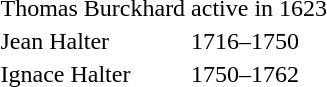<table>
<tr>
<td>Thomas Burckhard</td>
<td>active in 1623</td>
</tr>
<tr>
<td>Jean Halter</td>
<td>1716–1750</td>
</tr>
<tr>
<td>Ignace Halter</td>
<td>1750–1762</td>
</tr>
</table>
